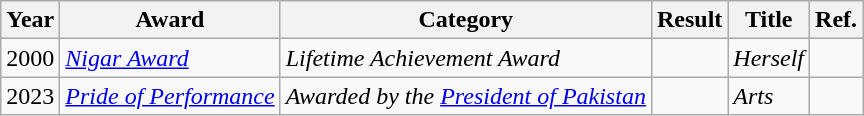<table class="wikitable">
<tr>
<th>Year</th>
<th>Award</th>
<th>Category</th>
<th>Result</th>
<th>Title</th>
<th>Ref.</th>
</tr>
<tr>
<td>2000</td>
<td><em><a href='#'>Nigar Award</a></em></td>
<td><em>Lifetime Achievement Award</em></td>
<td></td>
<td><em>Herself</em></td>
<td></td>
</tr>
<tr>
<td>2023</td>
<td><em><a href='#'>Pride of Performance</a></em></td>
<td><em>Awarded by the <a href='#'>President of Pakistan</a></em></td>
<td></td>
<td><em>Arts</em></td>
<td></td>
</tr>
</table>
